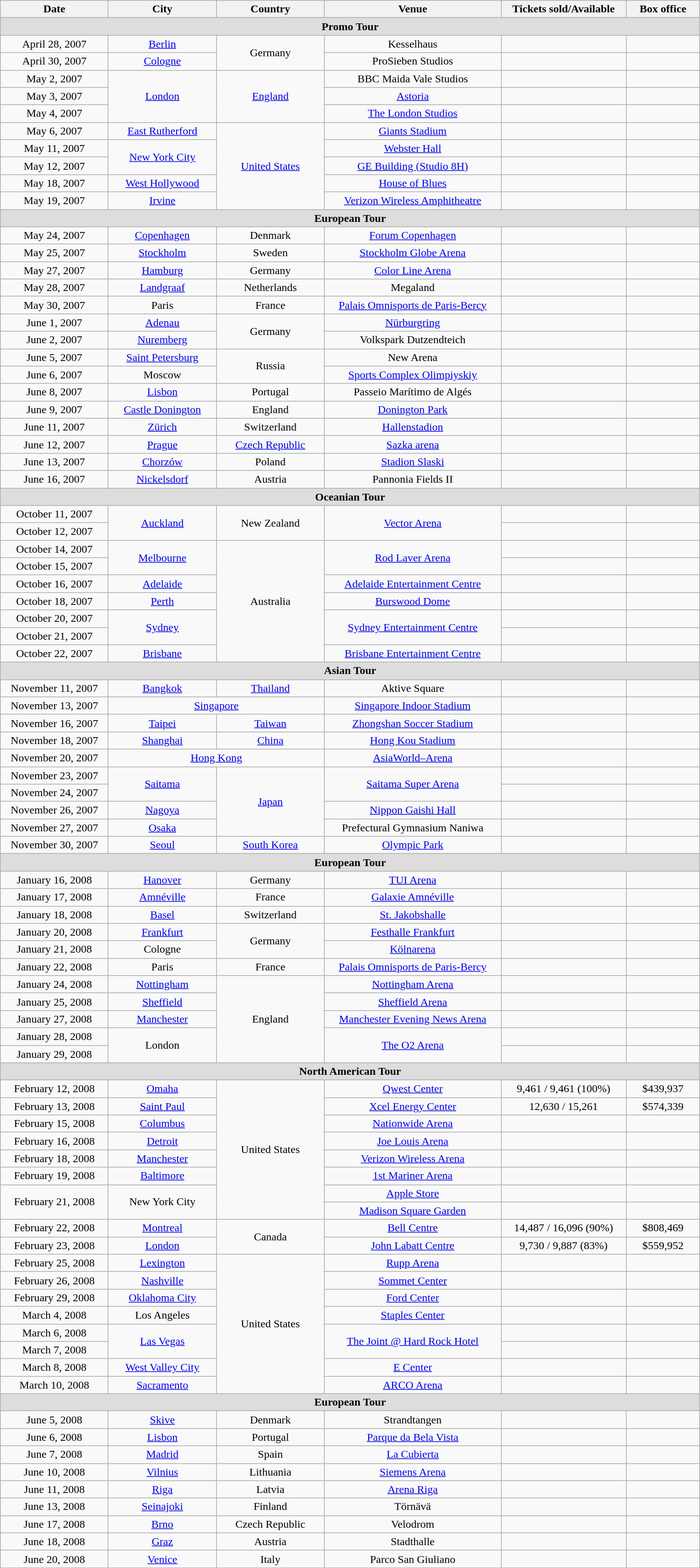<table class="wikitable" style="text-align:center;">
<tr>
<th width="150" scope="col">Date</th>
<th width="150" scope="col">City</th>
<th width="150" scope="col">Country</th>
<th width="250" scope="col">Venue</th>
<th width="175" scope="col">Tickets sold/Available</th>
<th width="100" scope="col">Box office</th>
</tr>
<tr bgcolor="#DDDDDD">
<td colspan="6"><strong>Promo Tour</strong></td>
</tr>
<tr>
<td>April 28, 2007</td>
<td><a href='#'>Berlin</a></td>
<td rowspan="2">Germany</td>
<td>Kesselhaus</td>
<td></td>
<td></td>
</tr>
<tr>
<td>April 30, 2007</td>
<td><a href='#'>Cologne</a></td>
<td>ProSieben Studios</td>
<td></td>
<td></td>
</tr>
<tr>
<td>May 2, 2007</td>
<td rowspan="3"><a href='#'>London</a></td>
<td rowspan="3"><a href='#'>England</a></td>
<td>BBC Maida Vale Studios</td>
<td></td>
<td></td>
</tr>
<tr>
<td>May 3, 2007</td>
<td><a href='#'>Astoria</a></td>
<td></td>
<td></td>
</tr>
<tr>
<td>May 4, 2007</td>
<td><a href='#'>The London Studios</a></td>
<td></td>
<td></td>
</tr>
<tr>
<td>May 6, 2007</td>
<td><a href='#'>East Rutherford</a></td>
<td rowspan="5"><a href='#'>United States</a></td>
<td><a href='#'>Giants Stadium</a></td>
<td></td>
<td></td>
</tr>
<tr>
<td>May 11, 2007</td>
<td rowspan="2"><a href='#'>New York City</a></td>
<td><a href='#'>Webster Hall</a></td>
<td></td>
<td></td>
</tr>
<tr>
<td>May 12, 2007</td>
<td><a href='#'>GE Building (Studio 8H)</a></td>
<td></td>
<td></td>
</tr>
<tr>
<td>May 18, 2007</td>
<td><a href='#'>West Hollywood</a></td>
<td><a href='#'>House of Blues</a></td>
<td></td>
<td></td>
</tr>
<tr>
<td>May 19, 2007</td>
<td><a href='#'>Irvine</a></td>
<td><a href='#'>Verizon Wireless Amphitheatre</a></td>
<td></td>
<td></td>
</tr>
<tr bgcolor="#DDDDDD">
<td colspan="6"><strong>European Tour</strong></td>
</tr>
<tr>
<td>May 24, 2007</td>
<td><a href='#'>Copenhagen</a></td>
<td>Denmark</td>
<td><a href='#'>Forum Copenhagen</a></td>
<td></td>
<td></td>
</tr>
<tr>
<td>May 25, 2007</td>
<td><a href='#'>Stockholm</a></td>
<td>Sweden</td>
<td><a href='#'>Stockholm Globe Arena</a></td>
<td></td>
<td></td>
</tr>
<tr>
<td>May 27, 2007</td>
<td><a href='#'>Hamburg</a></td>
<td>Germany</td>
<td><a href='#'>Color Line Arena</a></td>
<td></td>
<td></td>
</tr>
<tr>
<td>May 28, 2007</td>
<td><a href='#'>Landgraaf</a></td>
<td>Netherlands</td>
<td>Megaland</td>
<td></td>
<td></td>
</tr>
<tr>
<td>May 30, 2007</td>
<td>Paris</td>
<td>France</td>
<td><a href='#'>Palais Omnisports de Paris-Bercy</a></td>
<td></td>
<td></td>
</tr>
<tr>
<td>June 1, 2007</td>
<td><a href='#'>Adenau</a></td>
<td rowspan="2">Germany</td>
<td><a href='#'>Nürburgring</a></td>
<td></td>
<td></td>
</tr>
<tr>
<td>June 2, 2007</td>
<td><a href='#'>Nuremberg</a></td>
<td>Volkspark Dutzendteich</td>
<td></td>
<td></td>
</tr>
<tr>
<td>June 5, 2007</td>
<td><a href='#'>Saint Petersburg</a></td>
<td rowspan="2">Russia</td>
<td>New Arena</td>
<td></td>
<td></td>
</tr>
<tr>
<td>June 6, 2007</td>
<td>Moscow</td>
<td><a href='#'>Sports Complex Olimpiyskiy</a></td>
<td></td>
<td></td>
</tr>
<tr>
<td>June 8, 2007</td>
<td><a href='#'>Lisbon</a></td>
<td>Portugal</td>
<td>Passeio Marítimo de Algés</td>
<td></td>
<td></td>
</tr>
<tr>
<td>June 9, 2007</td>
<td><a href='#'>Castle Donington</a></td>
<td>England</td>
<td><a href='#'>Donington Park</a></td>
<td></td>
<td></td>
</tr>
<tr>
<td>June 11, 2007</td>
<td><a href='#'>Zürich</a></td>
<td>Switzerland</td>
<td><a href='#'>Hallenstadion</a></td>
<td></td>
<td></td>
</tr>
<tr>
<td>June 12, 2007</td>
<td><a href='#'>Prague</a></td>
<td><a href='#'>Czech Republic</a></td>
<td><a href='#'>Sazka arena</a></td>
<td></td>
<td></td>
</tr>
<tr>
<td>June 13, 2007</td>
<td><a href='#'>Chorzów</a></td>
<td>Poland</td>
<td><a href='#'>Stadion Slaski</a></td>
<td></td>
<td></td>
</tr>
<tr>
<td>June 16, 2007</td>
<td><a href='#'>Nickelsdorf</a></td>
<td>Austria</td>
<td>Pannonia Fields II</td>
<td></td>
<td></td>
</tr>
<tr bgcolor="#DDDDDD">
<td colspan="6"><strong>Oceanian Tour</strong></td>
</tr>
<tr>
<td>October 11, 2007</td>
<td rowspan="2"><a href='#'>Auckland</a></td>
<td rowspan="2">New Zealand</td>
<td rowspan="2"><a href='#'>Vector Arena</a></td>
<td></td>
<td></td>
</tr>
<tr>
<td>October 12, 2007</td>
<td></td>
<td></td>
</tr>
<tr>
<td>October 14, 2007</td>
<td rowspan="2"><a href='#'>Melbourne</a></td>
<td rowspan="7">Australia</td>
<td rowspan="2"><a href='#'>Rod Laver Arena</a></td>
<td></td>
<td></td>
</tr>
<tr>
<td>October 15, 2007</td>
<td></td>
<td></td>
</tr>
<tr>
<td>October 16, 2007</td>
<td><a href='#'>Adelaide</a></td>
<td><a href='#'>Adelaide Entertainment Centre</a></td>
<td></td>
<td></td>
</tr>
<tr>
<td>October 18, 2007</td>
<td><a href='#'>Perth</a></td>
<td><a href='#'>Burswood Dome</a></td>
<td></td>
<td></td>
</tr>
<tr>
<td>October 20, 2007</td>
<td rowspan="2"><a href='#'>Sydney</a></td>
<td rowspan="2"><a href='#'>Sydney Entertainment Centre</a></td>
<td></td>
<td></td>
</tr>
<tr>
<td>October 21, 2007</td>
<td></td>
<td></td>
</tr>
<tr>
<td>October 22, 2007</td>
<td><a href='#'>Brisbane</a></td>
<td><a href='#'>Brisbane Entertainment Centre</a></td>
<td></td>
<td></td>
</tr>
<tr bgcolor="#DDDDDD">
<td colspan="6"><strong>Asian Tour</strong></td>
</tr>
<tr>
<td>November 11, 2007</td>
<td><a href='#'>Bangkok</a></td>
<td><a href='#'>Thailand</a></td>
<td>Aktive Square</td>
<td></td>
<td></td>
</tr>
<tr>
<td>November 13, 2007</td>
<td colspan="2"><a href='#'>Singapore</a></td>
<td><a href='#'>Singapore Indoor Stadium</a></td>
<td></td>
<td></td>
</tr>
<tr>
<td>November 16, 2007</td>
<td><a href='#'>Taipei</a></td>
<td><a href='#'>Taiwan</a></td>
<td><a href='#'>Zhongshan Soccer Stadium</a></td>
<td></td>
<td></td>
</tr>
<tr>
<td>November 18, 2007</td>
<td><a href='#'>Shanghai</a></td>
<td><a href='#'>China</a></td>
<td><a href='#'>Hong Kou Stadium</a></td>
<td></td>
<td></td>
</tr>
<tr>
<td>November 20, 2007</td>
<td colspan="2"><a href='#'>Hong Kong</a></td>
<td><a href='#'>AsiaWorld–Arena</a></td>
<td></td>
<td></td>
</tr>
<tr>
<td>November 23, 2007</td>
<td rowspan="2"><a href='#'>Saitama</a></td>
<td rowspan="4"><a href='#'>Japan</a></td>
<td rowspan="2"><a href='#'>Saitama Super Arena</a></td>
<td></td>
<td></td>
</tr>
<tr>
<td>November 24, 2007</td>
<td></td>
<td></td>
</tr>
<tr>
<td>November 26, 2007</td>
<td><a href='#'>Nagoya</a></td>
<td><a href='#'>Nippon Gaishi Hall</a></td>
<td></td>
<td></td>
</tr>
<tr>
<td>November 27, 2007</td>
<td><a href='#'>Osaka</a></td>
<td>Prefectural Gymnasium Naniwa</td>
<td></td>
<td></td>
</tr>
<tr>
<td>November 30, 2007</td>
<td><a href='#'>Seoul</a></td>
<td><a href='#'>South Korea</a></td>
<td><a href='#'>Olympic Park</a></td>
<td></td>
<td></td>
</tr>
<tr bgcolor="#DDDDDD">
<td colspan="6"><strong>European Tour</strong></td>
</tr>
<tr>
<td>January 16, 2008</td>
<td><a href='#'>Hanover</a></td>
<td>Germany</td>
<td><a href='#'>TUI Arena</a></td>
<td></td>
<td></td>
</tr>
<tr>
<td>January 17, 2008</td>
<td><a href='#'>Amnéville</a></td>
<td>France</td>
<td><a href='#'>Galaxie Amnéville</a></td>
<td></td>
<td></td>
</tr>
<tr>
<td>January 18, 2008</td>
<td><a href='#'>Basel</a></td>
<td>Switzerland</td>
<td><a href='#'>St. Jakobshalle</a></td>
<td></td>
<td></td>
</tr>
<tr>
<td>January 20, 2008</td>
<td><a href='#'>Frankfurt</a></td>
<td rowspan="2">Germany</td>
<td><a href='#'>Festhalle Frankfurt</a></td>
<td></td>
<td></td>
</tr>
<tr>
<td>January 21, 2008</td>
<td>Cologne</td>
<td><a href='#'>Kölnarena</a></td>
<td></td>
<td></td>
</tr>
<tr>
<td>January 22, 2008</td>
<td>Paris</td>
<td>France</td>
<td><a href='#'>Palais Omnisports de Paris-Bercy</a></td>
<td></td>
<td></td>
</tr>
<tr>
<td>January 24, 2008</td>
<td><a href='#'>Nottingham</a></td>
<td rowspan="5">England</td>
<td><a href='#'>Nottingham Arena</a></td>
<td></td>
<td></td>
</tr>
<tr>
<td>January 25, 2008</td>
<td><a href='#'>Sheffield</a></td>
<td><a href='#'>Sheffield Arena</a></td>
<td></td>
<td></td>
</tr>
<tr>
<td>January 27, 2008</td>
<td><a href='#'>Manchester</a></td>
<td><a href='#'>Manchester Evening News Arena</a></td>
<td></td>
<td></td>
</tr>
<tr>
<td>January 28, 2008</td>
<td rowspan="2">London</td>
<td rowspan="2"><a href='#'>The O2 Arena</a></td>
<td></td>
<td></td>
</tr>
<tr>
<td>January 29, 2008</td>
<td></td>
<td></td>
</tr>
<tr bgcolor="#DDDDDD">
<td colspan="6"><strong>North American Tour</strong></td>
</tr>
<tr>
<td>February 12, 2008</td>
<td><a href='#'>Omaha</a></td>
<td rowspan="8">United States</td>
<td><a href='#'>Qwest Center</a></td>
<td>9,461 / 9,461 (100%)</td>
<td>$439,937</td>
</tr>
<tr>
<td>February 13, 2008</td>
<td><a href='#'>Saint Paul</a></td>
<td><a href='#'>Xcel Energy Center</a></td>
<td>12,630 / 15,261</td>
<td>$574,339</td>
</tr>
<tr>
<td>February 15, 2008</td>
<td><a href='#'>Columbus</a></td>
<td><a href='#'>Nationwide Arena</a></td>
<td></td>
<td></td>
</tr>
<tr>
<td>February 16, 2008</td>
<td><a href='#'>Detroit</a></td>
<td><a href='#'>Joe Louis Arena</a></td>
<td></td>
<td></td>
</tr>
<tr>
<td>February 18, 2008</td>
<td><a href='#'>Manchester</a></td>
<td><a href='#'>Verizon Wireless Arena</a></td>
<td></td>
<td></td>
</tr>
<tr>
<td>February 19, 2008</td>
<td><a href='#'>Baltimore</a></td>
<td><a href='#'>1st Mariner Arena</a></td>
<td></td>
<td></td>
</tr>
<tr>
<td rowspan="2">February 21, 2008</td>
<td rowspan="2">New York City</td>
<td><a href='#'>Apple Store</a></td>
<td></td>
<td></td>
</tr>
<tr>
<td><a href='#'>Madison Square Garden</a></td>
<td></td>
<td></td>
</tr>
<tr>
<td>February 22, 2008</td>
<td><a href='#'>Montreal</a></td>
<td rowspan="2">Canada</td>
<td><a href='#'>Bell Centre</a></td>
<td>14,487 / 16,096 (90%)</td>
<td>$808,469</td>
</tr>
<tr>
<td>February 23, 2008</td>
<td><a href='#'>London</a></td>
<td><a href='#'>John Labatt Centre</a></td>
<td>9,730 / 9,887 (83%)</td>
<td>$559,952</td>
</tr>
<tr>
<td>February 25, 2008</td>
<td><a href='#'>Lexington</a></td>
<td rowspan="8">United States</td>
<td><a href='#'>Rupp Arena</a></td>
<td></td>
<td></td>
</tr>
<tr>
<td>February 26, 2008</td>
<td><a href='#'>Nashville</a></td>
<td><a href='#'>Sommet Center</a></td>
<td></td>
<td></td>
</tr>
<tr>
<td>February 29, 2008</td>
<td><a href='#'>Oklahoma City</a></td>
<td><a href='#'>Ford Center</a></td>
<td></td>
<td></td>
</tr>
<tr>
<td>March 4, 2008</td>
<td>Los Angeles</td>
<td><a href='#'>Staples Center</a></td>
<td></td>
<td></td>
</tr>
<tr>
<td>March 6, 2008</td>
<td rowspan="2"><a href='#'>Las Vegas</a></td>
<td rowspan="2"><a href='#'>The Joint @ Hard Rock Hotel</a></td>
<td></td>
<td></td>
</tr>
<tr>
<td>March 7, 2008</td>
<td></td>
<td></td>
</tr>
<tr>
<td>March 8, 2008</td>
<td><a href='#'>West Valley City</a></td>
<td><a href='#'>E Center</a></td>
<td></td>
<td></td>
</tr>
<tr>
<td>March 10, 2008</td>
<td><a href='#'>Sacramento</a></td>
<td><a href='#'>ARCO Arena</a></td>
<td></td>
<td></td>
</tr>
<tr bgcolor="#DDDDDD">
<td colspan="6"><strong>European Tour </strong></td>
</tr>
<tr>
<td>June 5, 2008</td>
<td><a href='#'>Skive</a></td>
<td>Denmark</td>
<td>Strandtangen</td>
<td></td>
<td></td>
</tr>
<tr>
<td>June 6, 2008</td>
<td><a href='#'>Lisbon</a></td>
<td>Portugal</td>
<td><a href='#'>Parque da Bela Vista</a></td>
<td></td>
<td></td>
</tr>
<tr>
<td>June 7, 2008</td>
<td><a href='#'>Madrid</a></td>
<td>Spain</td>
<td><a href='#'>La Cubierta</a></td>
<td></td>
<td></td>
</tr>
<tr>
<td>June 10, 2008</td>
<td><a href='#'>Vilnius</a></td>
<td>Lithuania</td>
<td><a href='#'>Siemens Arena</a></td>
<td></td>
<td></td>
</tr>
<tr>
<td>June 11, 2008</td>
<td><a href='#'>Riga</a></td>
<td>Latvia</td>
<td><a href='#'>Arena Riga</a></td>
<td></td>
<td></td>
</tr>
<tr>
<td>June 13, 2008</td>
<td><a href='#'>Seinajoki</a></td>
<td>Finland</td>
<td>Törnävä</td>
<td></td>
<td></td>
</tr>
<tr>
<td>June 17, 2008</td>
<td><a href='#'>Brno</a></td>
<td>Czech Republic</td>
<td>Velodrom</td>
<td></td>
<td></td>
</tr>
<tr>
<td>June 18, 2008</td>
<td><a href='#'>Graz</a></td>
<td>Austria</td>
<td>Stadthalle</td>
<td></td>
<td></td>
</tr>
<tr>
<td>June 20, 2008</td>
<td><a href='#'>Venice</a></td>
<td>Italy</td>
<td>Parco San Giuliano</td>
<td></td>
<td></td>
</tr>
<tr>
</tr>
</table>
